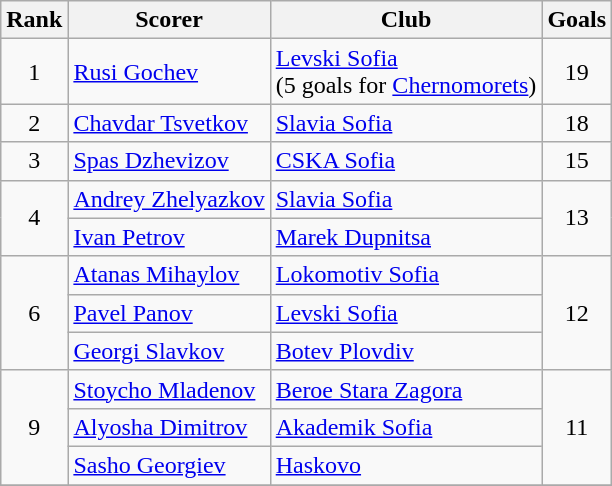<table class="wikitable" style="text-align:center">
<tr>
<th>Rank</th>
<th>Scorer</th>
<th>Club</th>
<th>Goals</th>
</tr>
<tr>
<td rowspan="1">1</td>
<td align="left"> <a href='#'>Rusi Gochev</a></td>
<td align="left"><a href='#'>Levski Sofia</a><br>(5 goals for <a href='#'>Chernomorets</a>)</td>
<td rowspan="1">19</td>
</tr>
<tr>
<td rowspan="1">2</td>
<td align="left"> <a href='#'>Chavdar Tsvetkov</a></td>
<td align="left"><a href='#'>Slavia Sofia</a></td>
<td rowspan="1">18</td>
</tr>
<tr>
<td rowspan="1">3</td>
<td align="left"> <a href='#'>Spas Dzhevizov</a></td>
<td align="left"><a href='#'>CSKA Sofia</a></td>
<td rowspan="1">15</td>
</tr>
<tr>
<td rowspan="2">4</td>
<td align="left"> <a href='#'>Andrey Zhelyazkov</a></td>
<td align="left"><a href='#'>Slavia Sofia</a></td>
<td rowspan="2">13</td>
</tr>
<tr>
<td align="left"> <a href='#'>Ivan Petrov</a></td>
<td align="left"><a href='#'>Marek Dupnitsa</a></td>
</tr>
<tr>
<td rowspan="3">6</td>
<td align="left"> <a href='#'>Atanas Mihaylov</a></td>
<td align="left"><a href='#'>Lokomotiv Sofia</a></td>
<td rowspan="3">12</td>
</tr>
<tr>
<td align="left"> <a href='#'>Pavel Panov</a></td>
<td align="left"><a href='#'>Levski Sofia</a></td>
</tr>
<tr>
<td align="left"> <a href='#'>Georgi Slavkov</a></td>
<td align="left"><a href='#'>Botev Plovdiv</a></td>
</tr>
<tr>
<td rowspan="3">9</td>
<td align="left"> <a href='#'>Stoycho Mladenov</a></td>
<td align="left"><a href='#'>Beroe Stara Zagora</a></td>
<td rowspan="3">11</td>
</tr>
<tr>
<td align="left"> <a href='#'>Alyosha Dimitrov</a></td>
<td align="left"><a href='#'>Akademik Sofia</a></td>
</tr>
<tr>
<td align="left"> <a href='#'>Sasho Georgiev</a></td>
<td align="left"><a href='#'>Haskovo</a></td>
</tr>
<tr>
</tr>
</table>
